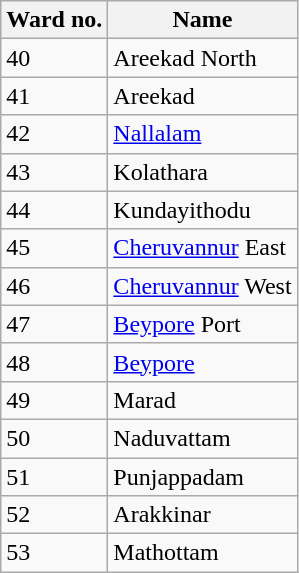<table class="wikitable sortable">
<tr>
<th>Ward no.</th>
<th>Name</th>
</tr>
<tr>
<td>40</td>
<td>Areekad North</td>
</tr>
<tr>
<td>41</td>
<td>Areekad</td>
</tr>
<tr>
<td>42</td>
<td><a href='#'>Nallalam</a></td>
</tr>
<tr>
<td>43</td>
<td>Kolathara</td>
</tr>
<tr>
<td>44</td>
<td>Kundayithodu</td>
</tr>
<tr>
<td>45</td>
<td><a href='#'>Cheruvannur</a> East</td>
</tr>
<tr>
<td>46</td>
<td><a href='#'>Cheruvannur</a> West</td>
</tr>
<tr>
<td>47</td>
<td><a href='#'>Beypore</a> Port</td>
</tr>
<tr>
<td>48</td>
<td><a href='#'>Beypore</a></td>
</tr>
<tr>
<td>49</td>
<td>Marad</td>
</tr>
<tr>
<td>50</td>
<td>Naduvattam</td>
</tr>
<tr>
<td>51</td>
<td>Punjappadam</td>
</tr>
<tr>
<td>52</td>
<td>Arakkinar</td>
</tr>
<tr>
<td>53</td>
<td>Mathottam</td>
</tr>
</table>
